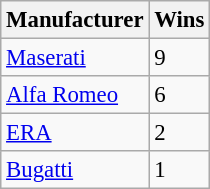<table class="wikitable" style="font-size:95%">
<tr>
<th>Manufacturer</th>
<th>Wins</th>
</tr>
<tr>
<td> <a href='#'>Maserati</a></td>
<td>9</td>
</tr>
<tr>
<td> <a href='#'>Alfa Romeo</a></td>
<td>6</td>
</tr>
<tr>
<td> <a href='#'>ERA</a></td>
<td>2</td>
</tr>
<tr>
<td> <a href='#'>Bugatti</a></td>
<td>1</td>
</tr>
</table>
